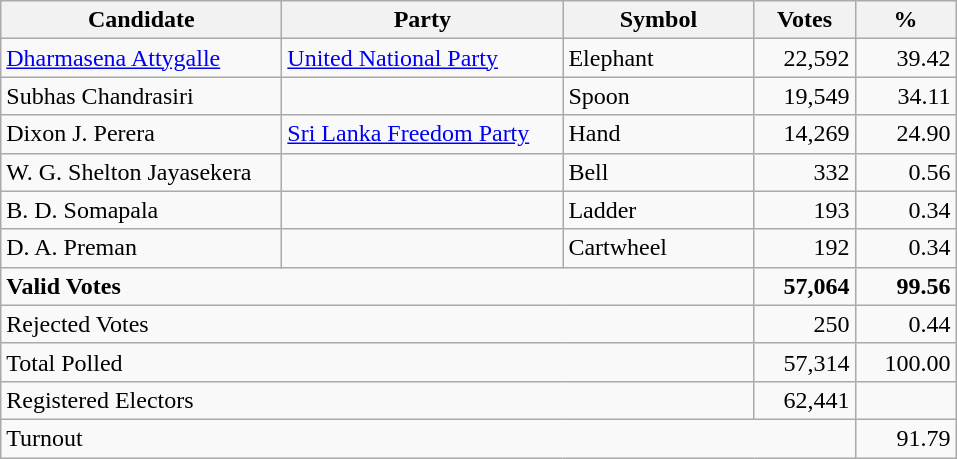<table class="wikitable" border="1" style="text-align:right;">
<tr>
<th align=left width="180">Candidate</th>
<th align=left width="180">Party</th>
<th align=left width="120">Symbol</th>
<th align=left width="60">Votes</th>
<th align=left width="60">%</th>
</tr>
<tr>
<td align=left><a href='#'>Dharmasena Attygalle</a></td>
<td align=left><a href='#'>United National Party</a></td>
<td align=left>Elephant</td>
<td align=right>22,592</td>
<td align=right>39.42</td>
</tr>
<tr>
<td align=left>Subhas Chandrasiri</td>
<td align=left></td>
<td align=left>Spoon</td>
<td align=right>19,549</td>
<td align=right>34.11</td>
</tr>
<tr>
<td align=left>Dixon J. Perera</td>
<td align=left><a href='#'>Sri Lanka Freedom Party</a></td>
<td align=left>Hand</td>
<td align=right>14,269</td>
<td align=right>24.90</td>
</tr>
<tr>
<td align=left>W. G. Shelton Jayasekera</td>
<td align=left></td>
<td align=left>Bell</td>
<td align=right>332</td>
<td align=right>0.56</td>
</tr>
<tr>
<td align=left>B. D. Somapala</td>
<td align=left></td>
<td align=left>Ladder</td>
<td align=right>193</td>
<td align=right>0.34</td>
</tr>
<tr>
<td align=left>D. A. Preman</td>
<td align=left></td>
<td align=left>Cartwheel</td>
<td align=right>192</td>
<td align=right>0.34</td>
</tr>
<tr>
<td align=left colspan=3><strong>Valid Votes</strong></td>
<td align=right><strong>57,064</strong></td>
<td align=right><strong>99.56</strong></td>
</tr>
<tr>
<td align=left colspan=3>Rejected Votes</td>
<td align=right>250</td>
<td align=right>0.44</td>
</tr>
<tr>
<td align=left colspan=3>Total Polled</td>
<td align=right>57,314</td>
<td align=right>100.00</td>
</tr>
<tr>
<td align=left colspan=3>Registered Electors</td>
<td align=right>62,441</td>
<td></td>
</tr>
<tr>
<td align=left colspan=4>Turnout</td>
<td align=right>91.79</td>
</tr>
</table>
